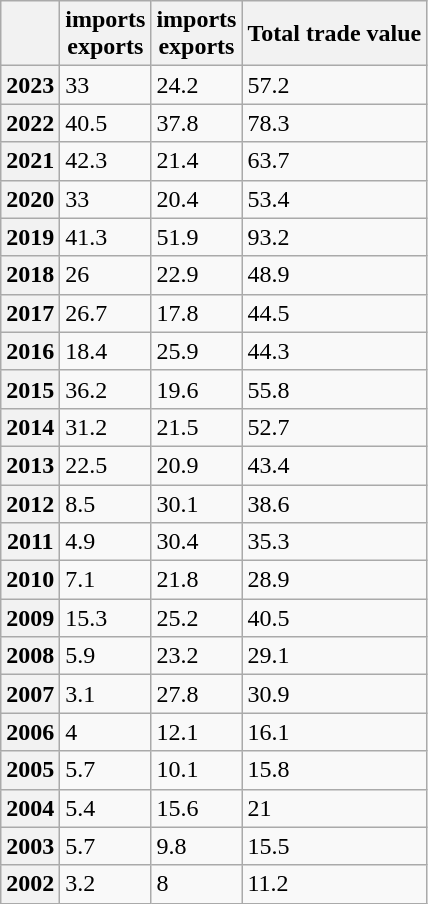<table class="wikitable">
<tr>
<th></th>
<th> imports<br> exports</th>
<th> imports<br> exports</th>
<th>Total trade value</th>
</tr>
<tr>
<th>2023</th>
<td>33</td>
<td>24.2</td>
<td>57.2</td>
</tr>
<tr>
<th>2022</th>
<td>40.5</td>
<td>37.8</td>
<td>78.3</td>
</tr>
<tr>
<th>2021</th>
<td>42.3</td>
<td>21.4</td>
<td>63.7</td>
</tr>
<tr>
<th>2020</th>
<td>33</td>
<td>20.4</td>
<td>53.4</td>
</tr>
<tr>
<th>2019</th>
<td>41.3</td>
<td>51.9</td>
<td>93.2</td>
</tr>
<tr>
<th>2018</th>
<td>26</td>
<td>22.9</td>
<td>48.9</td>
</tr>
<tr>
<th>2017</th>
<td>26.7</td>
<td>17.8</td>
<td>44.5</td>
</tr>
<tr>
<th>2016</th>
<td>18.4</td>
<td>25.9</td>
<td>44.3</td>
</tr>
<tr>
<th>2015</th>
<td>36.2</td>
<td>19.6</td>
<td>55.8</td>
</tr>
<tr>
<th>2014</th>
<td>31.2</td>
<td>21.5</td>
<td>52.7</td>
</tr>
<tr>
<th>2013</th>
<td>22.5</td>
<td>20.9</td>
<td>43.4</td>
</tr>
<tr>
<th>2012</th>
<td>8.5</td>
<td>30.1</td>
<td>38.6</td>
</tr>
<tr>
<th>2011</th>
<td>4.9</td>
<td>30.4</td>
<td>35.3</td>
</tr>
<tr>
<th>2010</th>
<td>7.1</td>
<td>21.8</td>
<td>28.9</td>
</tr>
<tr>
<th>2009</th>
<td>15.3</td>
<td>25.2</td>
<td>40.5</td>
</tr>
<tr>
<th>2008</th>
<td>5.9</td>
<td>23.2</td>
<td>29.1</td>
</tr>
<tr>
<th>2007</th>
<td>3.1</td>
<td>27.8</td>
<td>30.9</td>
</tr>
<tr>
<th>2006</th>
<td>4</td>
<td>12.1</td>
<td>16.1</td>
</tr>
<tr>
<th>2005</th>
<td>5.7</td>
<td>10.1</td>
<td>15.8</td>
</tr>
<tr>
<th>2004</th>
<td>5.4</td>
<td>15.6</td>
<td>21</td>
</tr>
<tr>
<th>2003</th>
<td>5.7</td>
<td>9.8</td>
<td>15.5</td>
</tr>
<tr>
<th>2002</th>
<td>3.2</td>
<td>8</td>
<td>11.2</td>
</tr>
</table>
